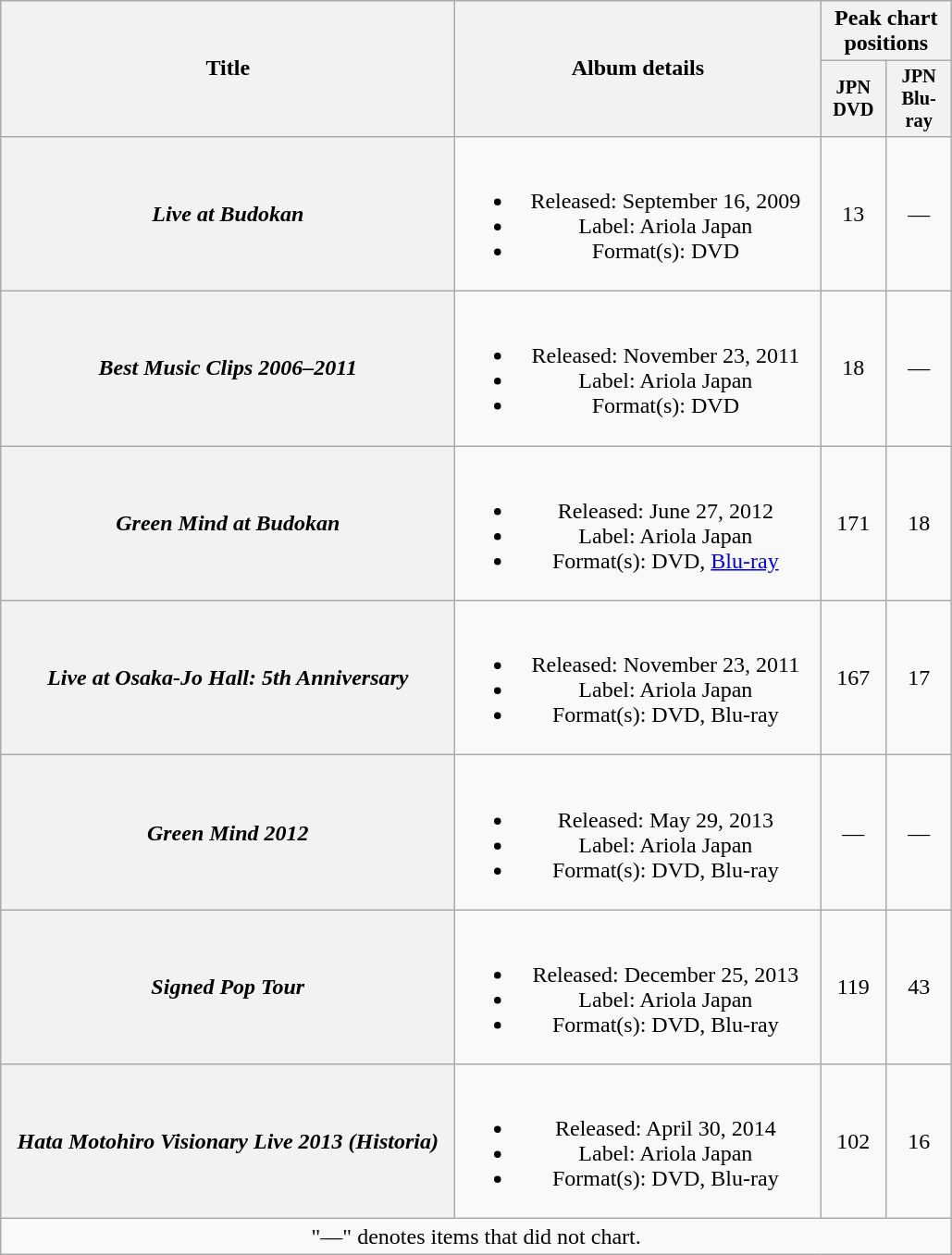<table class="wikitable plainrowheaders" style="text-align:center;">
<tr>
<th style="width:20em;" rowspan="2">Title</th>
<th style="width:16em;" rowspan="2">Album details</th>
<th colspan="2">Peak chart positions</th>
</tr>
<tr>
<th style="width:3em;font-size:85%;">JPN DVD<br></th>
<th style="width:3em;font-size:85%;">JPN Blu-ray<br></th>
</tr>
<tr>
<th scope="row"><em>Live at Budokan</em></th>
<td><br><ul><li>Released: September 16, 2009</li><li>Label: Ariola Japan</li><li>Format(s): DVD</li></ul></td>
<td>13</td>
<td>—</td>
</tr>
<tr>
<th scope="row"><em>Best Music Clips 2006–2011</em></th>
<td><br><ul><li>Released: November 23, 2011</li><li>Label: Ariola Japan</li><li>Format(s): DVD</li></ul></td>
<td>18</td>
<td>—</td>
</tr>
<tr>
<th scope="row"><em>Green Mind at Budokan</em></th>
<td><br><ul><li>Released: June 27, 2012</li><li>Label: Ariola Japan</li><li>Format(s): DVD, <a href='#'>Blu-ray</a></li></ul></td>
<td>171</td>
<td>18</td>
</tr>
<tr>
<th scope="row"><em>Live at Osaka-Jo Hall: 5th Anniversary</em></th>
<td><br><ul><li>Released: November 23, 2011</li><li>Label: Ariola Japan</li><li>Format(s): DVD, Blu-ray</li></ul></td>
<td>167</td>
<td>17</td>
</tr>
<tr>
<th scope="row"><em>Green Mind 2012</em></th>
<td><br><ul><li>Released: May 29, 2013</li><li>Label: Ariola Japan</li><li>Format(s): DVD, Blu-ray</li></ul></td>
<td>—</td>
<td>—</td>
</tr>
<tr>
<th scope="row"><em>Signed Pop Tour</em></th>
<td><br><ul><li>Released: December 25, 2013</li><li>Label: Ariola Japan</li><li>Format(s): DVD, Blu-ray</li></ul></td>
<td>119</td>
<td>43</td>
</tr>
<tr>
<th scope="row"><em>Hata Motohiro Visionary Live 2013 (Historia)</em></th>
<td><br><ul><li>Released: April 30, 2014</li><li>Label: Ariola Japan</li><li>Format(s): DVD, Blu-ray</li></ul></td>
<td>102</td>
<td>16</td>
</tr>
<tr>
<td colspan="6">"—" denotes items that did not chart.</td>
</tr>
</table>
